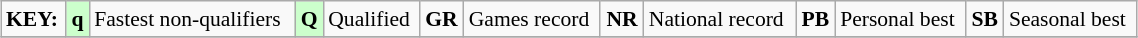<table class="wikitable" style="margin:0.5em auto; font-size:90%;position:relative;" width=60%>
<tr>
<td><strong>KEY:</strong></td>
<td bgcolor=ccffcc align=center><strong>q</strong></td>
<td>Fastest non-qualifiers</td>
<td bgcolor=ccffcc align=center><strong>Q</strong></td>
<td>Qualified</td>
<td align=center><strong>GR</strong></td>
<td>Games record</td>
<td align=center><strong>NR</strong></td>
<td>National record</td>
<td align=center><strong>PB</strong></td>
<td>Personal best</td>
<td align=center><strong>SB</strong></td>
<td>Seasonal best</td>
</tr>
<tr>
</tr>
</table>
